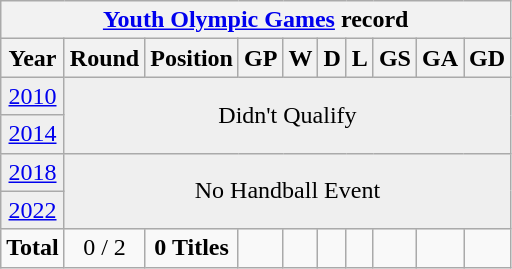<table class="wikitable" style="text-align: center;">
<tr>
<th colspan=10><a href='#'>Youth Olympic Games</a> record</th>
</tr>
<tr>
<th>Year</th>
<th>Round</th>
<th>Position</th>
<th>GP</th>
<th>W</th>
<th>D</th>
<th>L</th>
<th>GS</th>
<th>GA</th>
<th>GD</th>
</tr>
<tr bgcolor="efefef">
<td> <a href='#'>2010</a></td>
<td Colspan=10 rowspan=2>Didn't Qualify</td>
</tr>
<tr bgcolor="efefef">
<td> <a href='#'>2014</a></td>
</tr>
<tr bgcolor="efefef">
<td> <a href='#'>2018</a></td>
<td colspan=10 rowspan=2>No Handball Event</td>
</tr>
<tr bgcolor="efefef">
<td> <a href='#'>2022</a></td>
</tr>
<tr>
<td><strong>Total</strong></td>
<td>0 / 2</td>
<td><strong>0 Titles</strong></td>
<td></td>
<td></td>
<td></td>
<td></td>
<td></td>
<td></td>
<td></td>
</tr>
</table>
